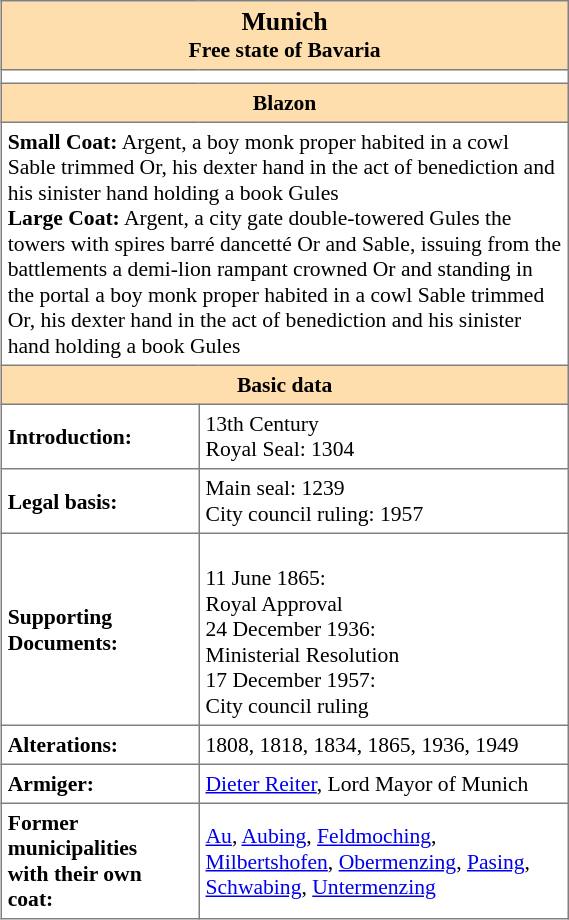<table width="30%" border="2" cellspacing="0" cellpadding="4" rules="all" class="hintergrundfarbe1 rahmenfarbe1" style="float:right; clear:right; margin:1em 0 1em 1em; border-style: solid; border-width: 1px; border-collapse:collapse; font-size:90%; empty-cells:show; ">
<tr>
<th colspan="2" bgcolor="#FFDEAD"><big>Munich</big><br>Free state of Bavaria</th>
</tr>
<tr style="background-color:#ffffff;">
<td colspan=2 align="center"></td>
</tr>
<tr>
<th colspan="2" bgcolor="#FFDEAD">Blazon</th>
</tr>
<tr style="background-color:#ffffff;">
<td colspan=2 align="left"><strong>Small Coat:</strong> Argent, a boy monk proper habited in a cowl Sable trimmed Or, his dexter hand in the act of benediction and his sinister hand holding a book Gules<br><strong>Large Coat:</strong> Argent, a city gate double-towered Gules the towers with spires barré dancetté Or and Sable, issuing from the battlements a demi-lion rampant crowned Or and standing in the portal a boy monk proper habited in a cowl Sable trimmed Or, his dexter hand in the act of benediction and his sinister hand holding a book Gules</td>
</tr>
<tr>
<th colspan="2" bgcolor="#FFDEAD">Basic data</th>
</tr>
<tr>
<td><strong>Introduction:</strong></td>
<td>13th Century<br>Royal Seal: 1304</td>
</tr>
<tr>
<td><strong>Legal basis:</strong></td>
<td>Main seal: 1239<br>City council ruling: 1957</td>
</tr>
<tr>
<td><strong>Supporting Documents:</strong></td>
<td><br>11 June 1865:<br>Royal Approval<br>24 December 1936:<br>Ministerial Resolution<br>17 December 1957:<br>City council ruling</td>
</tr>
<tr>
<td><strong>Alterations:</strong></td>
<td>1808, 1818, 1834, 1865, 1936, 1949</td>
</tr>
<tr>
<td><strong>Armiger:</strong></td>
<td><a href='#'>Dieter Reiter</a>, Lord Mayor of Munich</td>
</tr>
<tr>
<td><strong>Former municipalities <br>with their own coat:</strong></td>
<td><a href='#'>Au</a>, <a href='#'>Aubing</a>, <a href='#'>Feldmoching</a>, <a href='#'>Milbertshofen</a>, <a href='#'>Obermenzing</a>, <a href='#'>Pasing</a>, <a href='#'>Schwabing</a>, <a href='#'>Untermenzing</a></td>
</tr>
</table>
